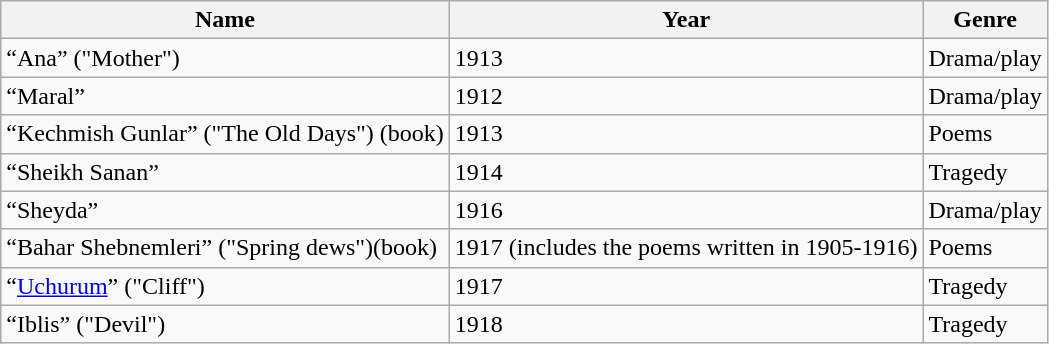<table class="wikitable">
<tr>
<th>Name</th>
<th>Year</th>
<th>Genre</th>
</tr>
<tr>
<td>“Ana” ("Mother")</td>
<td>1913</td>
<td>Drama/play</td>
</tr>
<tr>
<td>“Maral”</td>
<td>1912</td>
<td>Drama/play</td>
</tr>
<tr>
<td>“Kechmish Gunlar” ("The Old Days") (book)</td>
<td>1913</td>
<td>Poems</td>
</tr>
<tr>
<td>“Sheikh Sanan”</td>
<td>1914</td>
<td>Tragedy</td>
</tr>
<tr>
<td>“Sheyda”</td>
<td>1916</td>
<td>Drama/play</td>
</tr>
<tr>
<td>“Bahar Shebnemleri” ("Spring dews")(book)</td>
<td>1917 (includes the poems written in  1905-1916)</td>
<td>Poems</td>
</tr>
<tr>
<td>“<a href='#'>Uchurum</a>” ("Cliff")</td>
<td>1917</td>
<td>Tragedy</td>
</tr>
<tr>
<td>“Iblis” ("Devil")</td>
<td>1918</td>
<td>Tragedy</td>
</tr>
</table>
